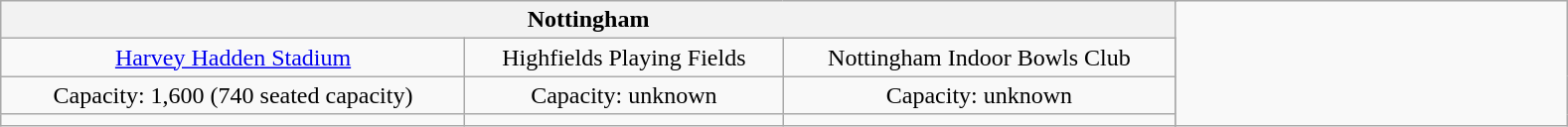<table class="wikitable" style="text-align:center; margin:1em auto;">
<tr>
<th width=60% colspan="4">Nottingham</th>
<td width=20% rowspan=4></td>
</tr>
<tr>
<td><a href='#'>Harvey Hadden Stadium</a></td>
<td>Highfields Playing Fields</td>
<td>Nottingham Indoor Bowls Club</td>
</tr>
<tr>
<td>Capacity: 1,600 (740 seated capacity)</td>
<td>Capacity: unknown</td>
<td>Capacity: unknown</td>
</tr>
<tr>
<td></td>
<td></td>
<td></td>
</tr>
</table>
